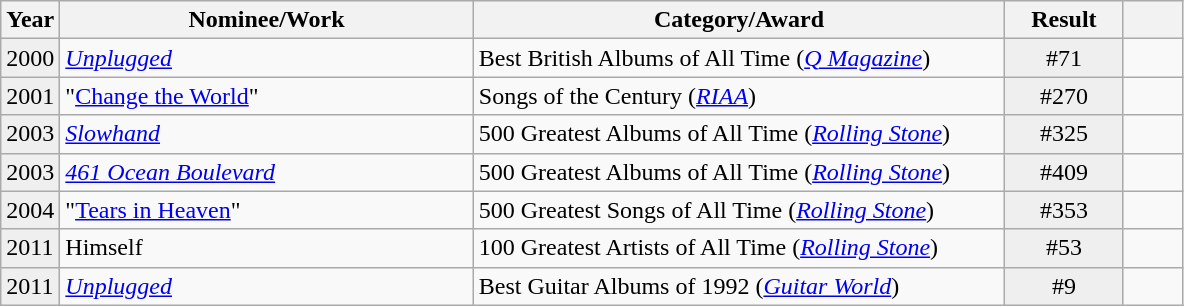<table class="wikitable">
<tr>
<th width=5%>Year</th>
<th width=35%>Nominee/Work</th>
<th width=45%>Category/Award</th>
<th width=10%>Result</th>
<th width=5%></th>
</tr>
<tr>
<td bgcolor="#efefef">2000</td>
<td><em><a href='#'>Unplugged</a></em></td>
<td>Best British Albums of All Time (<em><a href='#'>Q Magazine</a></em>)</td>
<td bgcolor="#efefef" style="text-align:center;">#71</td>
<td style="text-align:center;"></td>
</tr>
<tr>
<td bgcolor="#efefef">2001</td>
<td>"<a href='#'>Change the World</a>"</td>
<td>Songs of the Century (<em><a href='#'>RIAA</a></em>)</td>
<td bgcolor="#efefef" style="text-align:center;">#270</td>
<td style="text-align:center;"></td>
</tr>
<tr>
<td bgcolor="#efefef">2003</td>
<td><em><a href='#'>Slowhand</a></em></td>
<td>500 Greatest Albums of All Time (<em><a href='#'>Rolling Stone</a></em>)</td>
<td bgcolor="#efefef" style="text-align:center;">#325</td>
<td style="text-align:center;"></td>
</tr>
<tr>
<td bgcolor="#efefef">2003</td>
<td><em><a href='#'>461 Ocean Boulevard</a></em></td>
<td>500 Greatest Albums of All Time (<em><a href='#'>Rolling Stone</a></em>)</td>
<td bgcolor="#efefef" style="text-align:center;">#409</td>
<td style="text-align:center;"></td>
</tr>
<tr>
<td bgcolor="#efefef">2004</td>
<td>"<a href='#'>Tears in Heaven</a>"</td>
<td>500 Greatest Songs of All Time (<em><a href='#'>Rolling Stone</a></em>)</td>
<td bgcolor="#efefef" style="text-align:center;">#353</td>
<td style="text-align:center;"></td>
</tr>
<tr>
<td bgcolor="#efefef">2011</td>
<td>Himself</td>
<td>100 Greatest Artists of All Time (<em><a href='#'>Rolling Stone</a></em>)</td>
<td bgcolor="#efefef" style="text-align:center;">#53</td>
<td style="text-align:center;"></td>
</tr>
<tr>
<td bgcolor="#efefef">2011</td>
<td><em><a href='#'>Unplugged</a></em></td>
<td>Best Guitar Albums of 1992 (<em><a href='#'>Guitar World</a></em>)</td>
<td bgcolor="#efefef" style="text-align:center;">#9</td>
<td style="text-align:center;"></td>
</tr>
</table>
